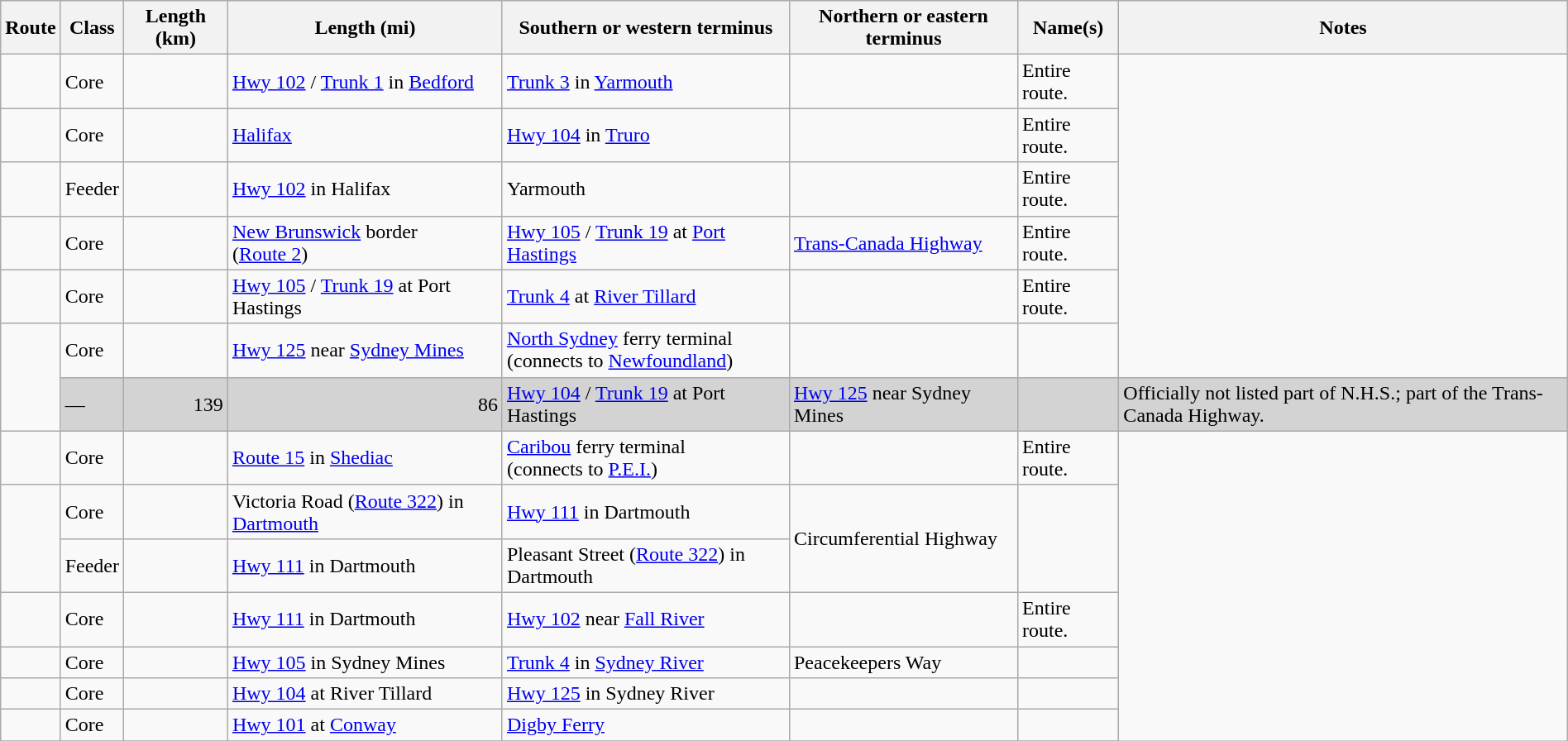<table class="wikitable sortable" width="100%">
<tr>
<th>Route</th>
<th>Class</th>
<th>Length (km)</th>
<th>Length (mi)</th>
<th class="unsortable">Southern or western terminus</th>
<th class="unsortable">Northern or eastern terminus</th>
<th class="unsortable">Name(s)</th>
<th class="unsortable">Notes</th>
</tr>
<tr>
<td></td>
<td>Core</td>
<td></td>
<td><a href='#'>Hwy 102</a> / <a href='#'>Trunk 1</a> in <a href='#'>Bedford</a></td>
<td><a href='#'>Trunk 3</a> in <a href='#'>Yarmouth</a></td>
<td></td>
<td>Entire route.</td>
</tr>
<tr>
<td></td>
<td>Core</td>
<td></td>
<td><a href='#'>Halifax</a></td>
<td><a href='#'>Hwy 104</a> in <a href='#'>Truro</a></td>
<td></td>
<td>Entire route.</td>
</tr>
<tr>
<td></td>
<td>Feeder</td>
<td></td>
<td><a href='#'>Hwy 102</a> in Halifax</td>
<td>Yarmouth</td>
<td></td>
<td>Entire route.</td>
</tr>
<tr>
<td></td>
<td>Core</td>
<td></td>
<td><a href='#'>New Brunswick</a> border (<a href='#'>Route 2</a>)</td>
<td><a href='#'>Hwy 105</a> / <a href='#'>Trunk 19</a> at <a href='#'>Port Hastings</a></td>
<td><a href='#'>Trans-Canada Highway</a></td>
<td>Entire route.</td>
</tr>
<tr>
<td></td>
<td>Core</td>
<td></td>
<td><a href='#'>Hwy 105</a> / <a href='#'>Trunk 19</a> at Port Hastings</td>
<td><a href='#'>Trunk 4</a> at <a href='#'>River Tillard</a></td>
<td></td>
<td>Entire route.</td>
</tr>
<tr>
<td rowspan=2></td>
<td>Core</td>
<td></td>
<td><a href='#'>Hwy 125</a> near <a href='#'>Sydney Mines</a></td>
<td><a href='#'>North Sydney</a> ferry terminal<br>(connects to <a href='#'>Newfoundland</a>)</td>
<td></td>
<td></td>
</tr>
<tr>
<td bgcolor=d3d3d3>—</td>
<td style="text-align: right;" bgcolor=d3d3d3>139</td>
<td style="text-align: right;" bgcolor=d3d3d3>86</td>
<td bgcolor=d3d3d3><a href='#'>Hwy 104</a> / <a href='#'>Trunk 19</a> at Port Hastings</td>
<td bgcolor=d3d3d3><a href='#'>Hwy 125</a> near Sydney Mines</td>
<td bgcolor=d3d3d3></td>
<td bgcolor=d3d3d3>Officially not listed part of N.H.S.; part of the Trans-Canada Highway.</td>
</tr>
<tr>
<td></td>
<td>Core</td>
<td></td>
<td><a href='#'>Route 15</a> in <a href='#'>Shediac</a></td>
<td><a href='#'>Caribou</a> ferry terminal<br>(connects to <a href='#'>P.E.I.</a>)</td>
<td></td>
<td>Entire route.</td>
</tr>
<tr>
<td rowspan=2></td>
<td>Core</td>
<td></td>
<td>Victoria Road (<a href='#'>Route 322</a>) in <a href='#'>Dartmouth</a></td>
<td><a href='#'>Hwy 111</a> in Dartmouth</td>
<td rowspan=2>Circumferential Highway</td>
<td rowspan=2></td>
</tr>
<tr>
<td>Feeder</td>
<td></td>
<td><a href='#'>Hwy 111</a> in Dartmouth</td>
<td>Pleasant Street (<a href='#'>Route 322</a>) in Dartmouth</td>
</tr>
<tr>
<td></td>
<td>Core</td>
<td></td>
<td><a href='#'>Hwy 111</a> in Dartmouth</td>
<td><a href='#'>Hwy 102</a> near <a href='#'>Fall River</a></td>
<td></td>
<td>Entire route.</td>
</tr>
<tr>
<td></td>
<td>Core</td>
<td></td>
<td><a href='#'>Hwy 105</a> in Sydney Mines</td>
<td><a href='#'>Trunk 4</a> in <a href='#'>Sydney River</a></td>
<td>Peacekeepers Way</td>
<td></td>
</tr>
<tr>
<td></td>
<td>Core</td>
<td></td>
<td><a href='#'>Hwy 104</a> at River Tillard</td>
<td><a href='#'>Hwy 125</a> in Sydney River</td>
<td></td>
<td></td>
</tr>
<tr>
<td></td>
<td>Core</td>
<td></td>
<td><a href='#'>Hwy 101</a> at <a href='#'>Conway</a></td>
<td><a href='#'>Digby Ferry</a></td>
<td></td>
<td></td>
</tr>
<tr>
</tr>
</table>
